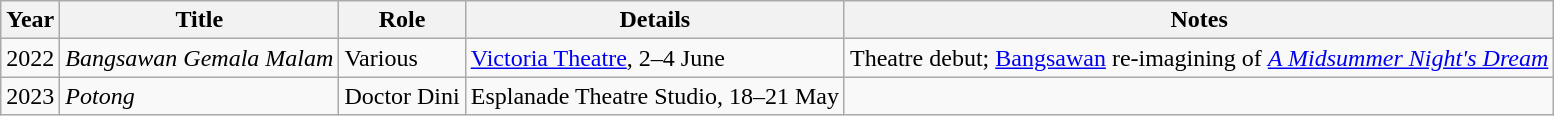<table class="wikitable unsortable">
<tr>
<th>Year</th>
<th>Title</th>
<th>Role</th>
<th>Details</th>
<th>Notes</th>
</tr>
<tr>
<td>2022</td>
<td><em>Bangsawan Gemala Malam</em></td>
<td>Various</td>
<td><a href='#'>Victoria Theatre</a>, 2–4 June</td>
<td>Theatre debut; <a href='#'>Bangsawan</a> re-imagining of <em><a href='#'>A Midsummer Night's Dream</a></em></td>
</tr>
<tr>
<td>2023</td>
<td><em>Potong</em></td>
<td>Doctor Dini</td>
<td>Esplanade Theatre Studio, 18–21 May</td>
<td></td>
</tr>
</table>
